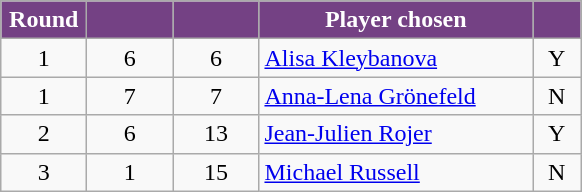<table class="wikitable" style="text-align:left">
<tr>
<th style="background:#744184; color:white" width="50px">Round</th>
<th style="background:#744184; color:white" width="50px"></th>
<th style="background:#744184; color:white" width="50px"></th>
<th style="background:#744184; color:white" width="175px">Player chosen</th>
<th style="background:#744184; color:white" width="25px"></th>
</tr>
<tr>
<td style="text-align:center">1</td>
<td style="text-align:center">6</td>
<td style="text-align:center">6</td>
<td><a href='#'>Alisa Kleybanova</a></td>
<td style="text-align:center">Y</td>
</tr>
<tr>
<td style="text-align:center">1</td>
<td style="text-align:center">7</td>
<td style="text-align:center">7</td>
<td><a href='#'>Anna-Lena Grönefeld</a></td>
<td style="text-align:center">N</td>
</tr>
<tr>
<td style="text-align:center">2</td>
<td style="text-align:center">6</td>
<td style="text-align:center">13</td>
<td><a href='#'>Jean-Julien Rojer</a></td>
<td style="text-align:center">Y</td>
</tr>
<tr>
<td style="text-align:center">3</td>
<td style="text-align:center">1</td>
<td style="text-align:center">15</td>
<td><a href='#'>Michael Russell</a></td>
<td style="text-align:center">N</td>
</tr>
</table>
